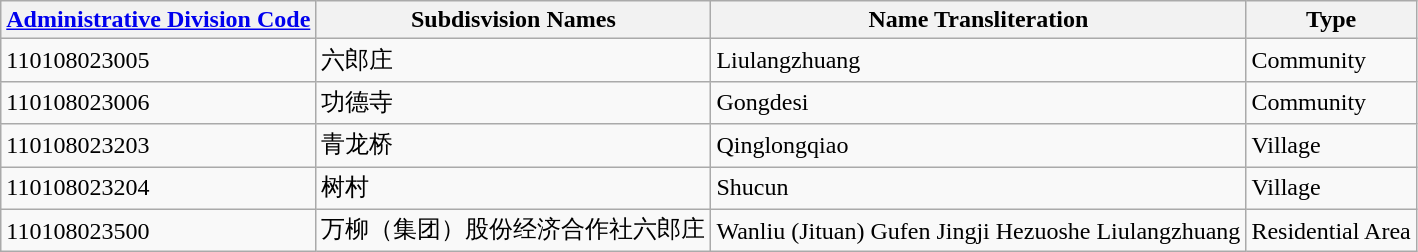<table class="wikitable sortable">
<tr>
<th><a href='#'>Administrative Division Code</a></th>
<th>Subdisvision Names</th>
<th>Name Transliteration</th>
<th>Type</th>
</tr>
<tr>
<td>110108023005</td>
<td>六郎庄</td>
<td>Liulangzhuang</td>
<td>Community</td>
</tr>
<tr>
<td>110108023006</td>
<td>功德寺</td>
<td>Gongdesi</td>
<td>Community</td>
</tr>
<tr>
<td>110108023203</td>
<td>青龙桥</td>
<td>Qinglongqiao</td>
<td>Village</td>
</tr>
<tr>
<td>110108023204</td>
<td>树村</td>
<td>Shucun</td>
<td>Village</td>
</tr>
<tr>
<td>110108023500</td>
<td>万柳（集团）股份经济合作社六郎庄</td>
<td>Wanliu (Jituan) Gufen Jingji Hezuoshe Liulangzhuang</td>
<td>Residential Area</td>
</tr>
</table>
